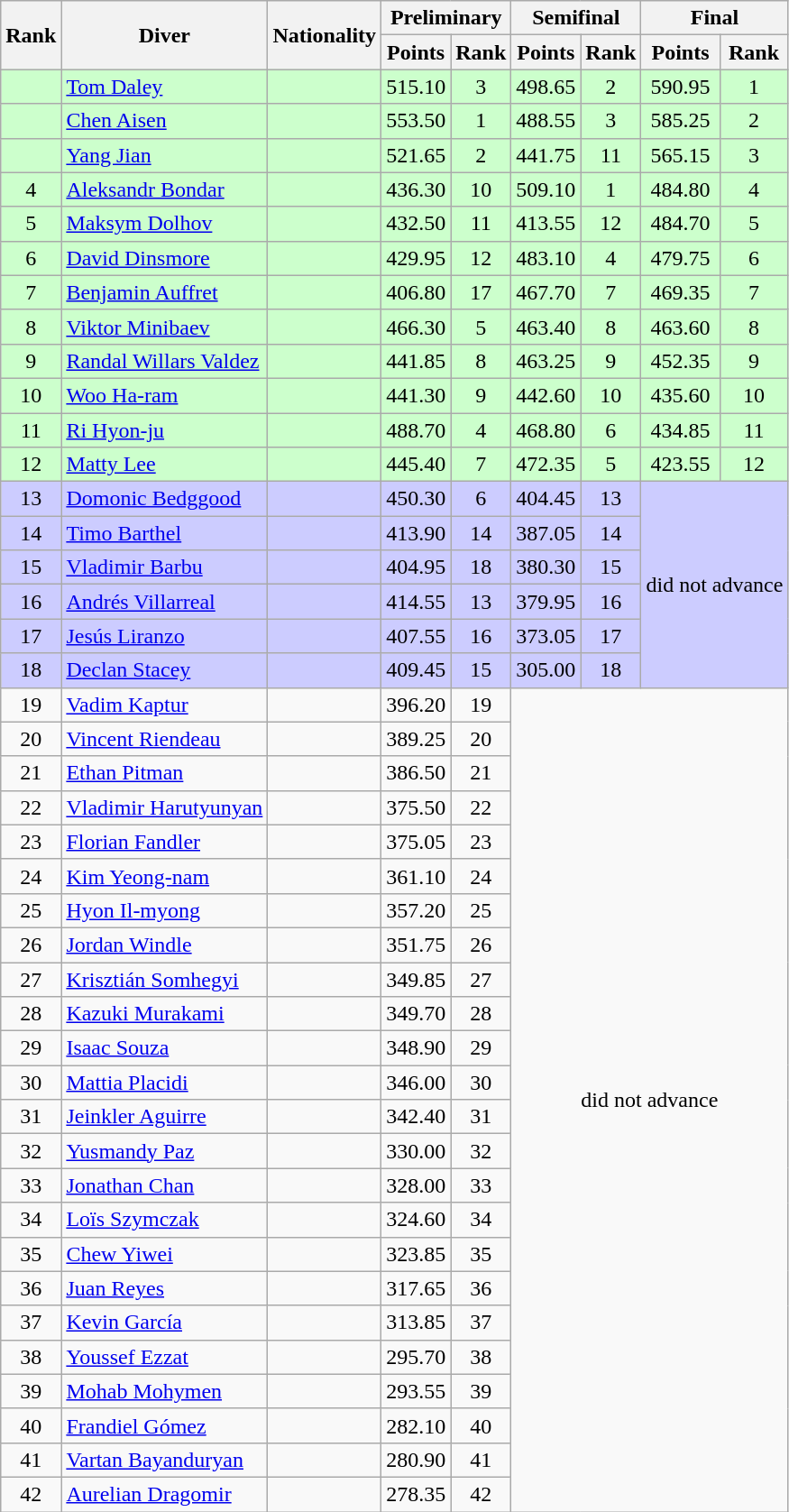<table class="wikitable sortable" style="text-align:center">
<tr>
<th rowspan=2>Rank</th>
<th rowspan=2>Diver</th>
<th rowspan=2>Nationality</th>
<th colspan=2>Preliminary</th>
<th colspan=2>Semifinal</th>
<th colspan=2>Final</th>
</tr>
<tr>
<th>Points</th>
<th>Rank</th>
<th>Points</th>
<th>Rank</th>
<th>Points</th>
<th>Rank</th>
</tr>
<tr bgcolor=ccffcc>
<td></td>
<td align=left><a href='#'>Tom Daley</a></td>
<td align=left></td>
<td>515.10</td>
<td>3</td>
<td>498.65</td>
<td>2</td>
<td>590.95</td>
<td>1</td>
</tr>
<tr bgcolor=ccffcc>
<td></td>
<td align=left><a href='#'>Chen Aisen</a></td>
<td align=left></td>
<td>553.50</td>
<td>1</td>
<td>488.55</td>
<td>3</td>
<td>585.25</td>
<td>2</td>
</tr>
<tr bgcolor=ccffcc>
<td></td>
<td align=left><a href='#'>Yang Jian</a></td>
<td align=left></td>
<td>521.65</td>
<td>2</td>
<td>441.75</td>
<td>11</td>
<td>565.15</td>
<td>3</td>
</tr>
<tr bgcolor=ccffcc>
<td>4</td>
<td align=left><a href='#'>Aleksandr Bondar</a></td>
<td align=left></td>
<td>436.30</td>
<td>10</td>
<td>509.10</td>
<td>1</td>
<td>484.80</td>
<td>4</td>
</tr>
<tr bgcolor=ccffcc>
<td>5</td>
<td align=left><a href='#'>Maksym Dolhov</a></td>
<td align=left></td>
<td>432.50</td>
<td>11</td>
<td>413.55</td>
<td>12</td>
<td>484.70</td>
<td>5</td>
</tr>
<tr bgcolor=ccffcc>
<td>6</td>
<td align=left><a href='#'>David Dinsmore</a></td>
<td align=left></td>
<td>429.95</td>
<td>12</td>
<td>483.10</td>
<td>4</td>
<td>479.75</td>
<td>6</td>
</tr>
<tr bgcolor=ccffcc>
<td>7</td>
<td align=left><a href='#'>Benjamin Auffret</a></td>
<td align=left></td>
<td>406.80</td>
<td>17</td>
<td>467.70</td>
<td>7</td>
<td>469.35</td>
<td>7</td>
</tr>
<tr bgcolor=ccffcc>
<td>8</td>
<td align=left><a href='#'>Viktor Minibaev</a></td>
<td align=left></td>
<td>466.30</td>
<td>5</td>
<td>463.40</td>
<td>8</td>
<td>463.60</td>
<td>8</td>
</tr>
<tr bgcolor=ccffcc>
<td>9</td>
<td align=left><a href='#'>Randal Willars Valdez</a></td>
<td align=left></td>
<td>441.85</td>
<td>8</td>
<td>463.25</td>
<td>9</td>
<td>452.35</td>
<td>9</td>
</tr>
<tr bgcolor=ccffcc>
<td>10</td>
<td align=left><a href='#'>Woo Ha-ram</a></td>
<td align=left></td>
<td>441.30</td>
<td>9</td>
<td>442.60</td>
<td>10</td>
<td>435.60</td>
<td>10</td>
</tr>
<tr bgcolor=ccffcc>
<td>11</td>
<td align=left><a href='#'>Ri Hyon-ju</a></td>
<td align=left></td>
<td>488.70</td>
<td>4</td>
<td>468.80</td>
<td>6</td>
<td>434.85</td>
<td>11</td>
</tr>
<tr bgcolor=ccffcc>
<td>12</td>
<td align=left><a href='#'>Matty Lee</a></td>
<td align=left></td>
<td>445.40</td>
<td>7</td>
<td>472.35</td>
<td>5</td>
<td>423.55</td>
<td>12</td>
</tr>
<tr bgcolor=ccccff>
<td>13</td>
<td align=left><a href='#'>Domonic Bedggood</a></td>
<td align=left></td>
<td>450.30</td>
<td>6</td>
<td>404.45</td>
<td>13</td>
<td rowspan=6 colspan=2>did not advance</td>
</tr>
<tr bgcolor=ccccff>
<td>14</td>
<td align=left><a href='#'>Timo Barthel</a></td>
<td align=left></td>
<td>413.90</td>
<td>14</td>
<td>387.05</td>
<td>14</td>
</tr>
<tr bgcolor=ccccff>
<td>15</td>
<td align=left><a href='#'>Vladimir Barbu</a></td>
<td align=left></td>
<td>404.95</td>
<td>18</td>
<td>380.30</td>
<td>15</td>
</tr>
<tr bgcolor=ccccff>
<td>16</td>
<td align=left><a href='#'>Andrés Villarreal</a></td>
<td align=left></td>
<td>414.55</td>
<td>13</td>
<td>379.95</td>
<td>16</td>
</tr>
<tr bgcolor=ccccff>
<td>17</td>
<td align=left><a href='#'>Jesús Liranzo</a></td>
<td align=left></td>
<td>407.55</td>
<td>16</td>
<td>373.05</td>
<td>17</td>
</tr>
<tr bgcolor=ccccff>
<td>18</td>
<td align=left><a href='#'>Declan Stacey</a></td>
<td align=left></td>
<td>409.45</td>
<td>15</td>
<td>305.00</td>
<td>18</td>
</tr>
<tr>
<td>19</td>
<td align=left><a href='#'>Vadim Kaptur</a></td>
<td align=left></td>
<td>396.20</td>
<td>19</td>
<td rowspan=24 colspan=4>did not advance</td>
</tr>
<tr>
<td>20</td>
<td align=left><a href='#'>Vincent Riendeau</a></td>
<td align=left></td>
<td>389.25</td>
<td>20</td>
</tr>
<tr>
<td>21</td>
<td align=left><a href='#'>Ethan Pitman</a></td>
<td align=left></td>
<td>386.50</td>
<td>21</td>
</tr>
<tr>
<td>22</td>
<td align=left><a href='#'>Vladimir Harutyunyan</a></td>
<td align=left></td>
<td>375.50</td>
<td>22</td>
</tr>
<tr>
<td>23</td>
<td align=left><a href='#'>Florian Fandler</a></td>
<td align=left></td>
<td>375.05</td>
<td>23</td>
</tr>
<tr>
<td>24</td>
<td align=left><a href='#'>Kim Yeong-nam</a></td>
<td align=left></td>
<td>361.10</td>
<td>24</td>
</tr>
<tr>
<td>25</td>
<td align=left><a href='#'>Hyon Il-myong</a></td>
<td align=left></td>
<td>357.20</td>
<td>25</td>
</tr>
<tr>
<td>26</td>
<td align=left><a href='#'>Jordan Windle</a></td>
<td align=left></td>
<td>351.75</td>
<td>26</td>
</tr>
<tr>
<td>27</td>
<td align=left><a href='#'>Krisztián Somhegyi</a></td>
<td align=left></td>
<td>349.85</td>
<td>27</td>
</tr>
<tr>
<td>28</td>
<td align=left><a href='#'>Kazuki Murakami</a></td>
<td align=left></td>
<td>349.70</td>
<td>28</td>
</tr>
<tr>
<td>29</td>
<td align=left><a href='#'>Isaac Souza</a></td>
<td align=left></td>
<td>348.90</td>
<td>29</td>
</tr>
<tr>
<td>30</td>
<td align=left><a href='#'>Mattia Placidi</a></td>
<td align=left></td>
<td>346.00</td>
<td>30</td>
</tr>
<tr>
<td>31</td>
<td align=left><a href='#'>Jeinkler Aguirre</a></td>
<td align=left></td>
<td>342.40</td>
<td>31</td>
</tr>
<tr>
<td>32</td>
<td align=left><a href='#'>Yusmandy Paz</a></td>
<td align=left></td>
<td>330.00</td>
<td>32</td>
</tr>
<tr>
<td>33</td>
<td align=left><a href='#'>Jonathan Chan</a></td>
<td align=left></td>
<td>328.00</td>
<td>33</td>
</tr>
<tr>
<td>34</td>
<td align=left><a href='#'>Loïs Szymczak</a></td>
<td align=left></td>
<td>324.60</td>
<td>34</td>
</tr>
<tr>
<td>35</td>
<td align=left><a href='#'>Chew Yiwei</a></td>
<td align=left></td>
<td>323.85</td>
<td>35</td>
</tr>
<tr>
<td>36</td>
<td align=left><a href='#'>Juan Reyes</a></td>
<td align=left></td>
<td>317.65</td>
<td>36</td>
</tr>
<tr>
<td>37</td>
<td align=left><a href='#'>Kevin García</a></td>
<td align=left></td>
<td>313.85</td>
<td>37</td>
</tr>
<tr>
<td>38</td>
<td align=left><a href='#'>Youssef Ezzat</a></td>
<td align=left></td>
<td>295.70</td>
<td>38</td>
</tr>
<tr>
<td>39</td>
<td align=left><a href='#'>Mohab Mohymen</a></td>
<td align=left></td>
<td>293.55</td>
<td>39</td>
</tr>
<tr>
<td>40</td>
<td align=left><a href='#'>Frandiel Gómez</a></td>
<td align=left></td>
<td>282.10</td>
<td>40</td>
</tr>
<tr>
<td>41</td>
<td align=left><a href='#'>Vartan Bayanduryan</a></td>
<td align=left></td>
<td>280.90</td>
<td>41</td>
</tr>
<tr>
<td>42</td>
<td align=left><a href='#'>Aurelian Dragomir</a></td>
<td align=left></td>
<td>278.35</td>
<td>42</td>
</tr>
</table>
